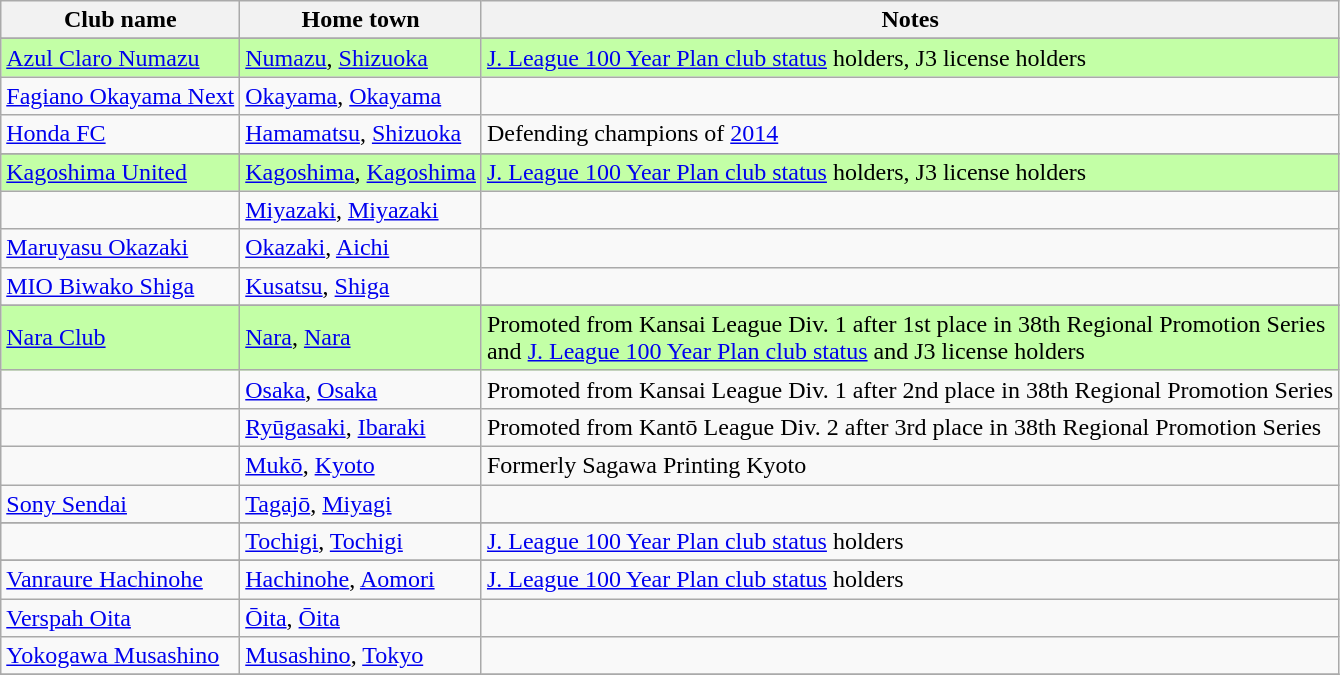<table class="wikitable sortable">
<tr>
<th>Club name</th>
<th>Home town</th>
<th>Notes</th>
</tr>
<tr>
</tr>
<tr bgcolor="C3FFA6">
<td><a href='#'>Azul Claro Numazu</a></td>
<td><a href='#'>Numazu</a>, <a href='#'>Shizuoka</a></td>
<td><a href='#'>J. League 100 Year Plan club status</a> holders, J3 license holders</td>
</tr>
<tr>
<td><a href='#'>Fagiano Okayama Next</a></td>
<td><a href='#'>Okayama</a>, <a href='#'>Okayama</a></td>
<td></td>
</tr>
<tr>
<td><a href='#'>Honda FC</a></td>
<td><a href='#'>Hamamatsu</a>, <a href='#'>Shizuoka</a></td>
<td>Defending champions of <a href='#'>2014</a></td>
</tr>
<tr>
</tr>
<tr bgcolor="C3FFA6">
<td><a href='#'>Kagoshima United</a></td>
<td><a href='#'>Kagoshima</a>, <a href='#'>Kagoshima</a></td>
<td><a href='#'>J. League 100 Year Plan club status</a> holders, J3 license holders</td>
</tr>
<tr>
<td></td>
<td><a href='#'>Miyazaki</a>, <a href='#'>Miyazaki</a></td>
<td></td>
</tr>
<tr>
<td><a href='#'>Maruyasu Okazaki</a></td>
<td><a href='#'>Okazaki</a>, <a href='#'>Aichi</a></td>
<td></td>
</tr>
<tr>
<td><a href='#'>MIO Biwako Shiga</a></td>
<td><a href='#'>Kusatsu</a>, <a href='#'>Shiga</a></td>
<td></td>
</tr>
<tr>
</tr>
<tr bgcolor="C3FFA6">
<td><a href='#'>Nara Club</a></td>
<td><a href='#'>Nara</a>, <a href='#'>Nara</a></td>
<td>Promoted from Kansai League Div. 1 after 1st place in 38th Regional Promotion Series<br>and <a href='#'>J. League 100 Year Plan club status</a> and J3 license holders</td>
</tr>
<tr>
<td></td>
<td><a href='#'>Osaka</a>, <a href='#'>Osaka</a></td>
<td>Promoted from Kansai League Div. 1 after 2nd place in 38th Regional Promotion Series</td>
</tr>
<tr>
<td></td>
<td><a href='#'>Ryūgasaki</a>, <a href='#'>Ibaraki</a></td>
<td>Promoted from Kantō League Div. 2 after 3rd place in 38th Regional Promotion Series</td>
</tr>
<tr>
<td></td>
<td><a href='#'>Mukō</a>, <a href='#'>Kyoto</a></td>
<td>Formerly Sagawa Printing Kyoto</td>
</tr>
<tr>
<td><a href='#'>Sony Sendai</a></td>
<td><a href='#'>Tagajō</a>, <a href='#'>Miyagi</a></td>
<td></td>
</tr>
<tr>
</tr>
<tr>
<td></td>
<td><a href='#'>Tochigi</a>, <a href='#'>Tochigi</a></td>
<td><a href='#'>J. League 100 Year Plan club status</a> holders</td>
</tr>
<tr>
</tr>
<tr>
<td><a href='#'>Vanraure Hachinohe</a></td>
<td><a href='#'>Hachinohe</a>, <a href='#'>Aomori</a></td>
<td><a href='#'>J. League 100 Year Plan club status</a> holders</td>
</tr>
<tr>
<td><a href='#'>Verspah Oita</a></td>
<td><a href='#'>Ōita</a>, <a href='#'>Ōita</a></td>
<td></td>
</tr>
<tr>
<td><a href='#'>Yokogawa Musashino</a></td>
<td><a href='#'>Musashino</a>, <a href='#'>Tokyo</a></td>
<td></td>
</tr>
<tr>
</tr>
</table>
